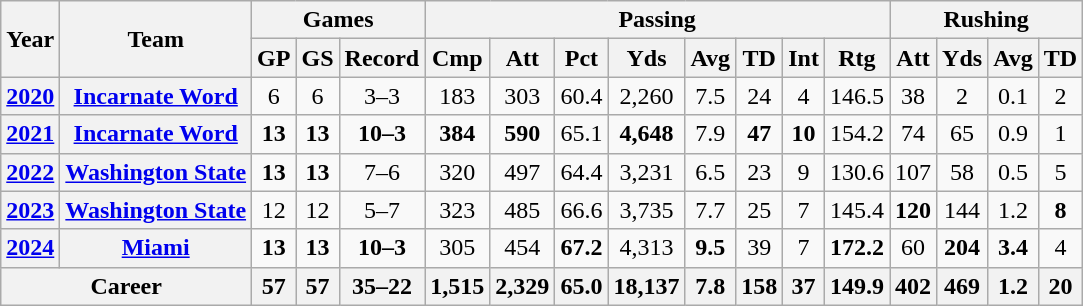<table class="wikitable" style="text-align:center;">
<tr>
<th rowspan="2">Year</th>
<th rowspan="2">Team</th>
<th colspan="3">Games</th>
<th colspan="8">Passing</th>
<th colspan="5">Rushing</th>
</tr>
<tr>
<th>GP</th>
<th>GS</th>
<th>Record</th>
<th>Cmp</th>
<th>Att</th>
<th>Pct</th>
<th>Yds</th>
<th>Avg</th>
<th>TD</th>
<th>Int</th>
<th>Rtg</th>
<th>Att</th>
<th>Yds</th>
<th>Avg</th>
<th>TD</th>
</tr>
<tr>
<th><a href='#'>2020</a></th>
<th><a href='#'>Incarnate Word</a></th>
<td>6</td>
<td>6</td>
<td>3–3</td>
<td>183</td>
<td>303</td>
<td>60.4</td>
<td>2,260</td>
<td>7.5</td>
<td>24</td>
<td>4</td>
<td>146.5</td>
<td>38</td>
<td>2</td>
<td>0.1</td>
<td>2</td>
</tr>
<tr>
<th><a href='#'>2021</a></th>
<th><a href='#'>Incarnate Word</a></th>
<td><strong>13</strong></td>
<td><strong>13</strong></td>
<td><strong>10–3</strong></td>
<td><strong>384</strong></td>
<td><strong>590</strong></td>
<td>65.1</td>
<td><strong>4,648</strong></td>
<td>7.9</td>
<td><strong>47</strong></td>
<td><strong>10</strong></td>
<td>154.2</td>
<td>74</td>
<td>65</td>
<td>0.9</td>
<td>1</td>
</tr>
<tr>
<th><a href='#'>2022</a></th>
<th><a href='#'>Washington State</a></th>
<td><strong>13</strong></td>
<td><strong>13</strong></td>
<td>7–6</td>
<td>320</td>
<td>497</td>
<td>64.4</td>
<td>3,231</td>
<td>6.5</td>
<td>23</td>
<td>9</td>
<td>130.6</td>
<td>107</td>
<td>58</td>
<td>0.5</td>
<td>5</td>
</tr>
<tr>
<th><a href='#'>2023</a></th>
<th><a href='#'>Washington State</a></th>
<td>12</td>
<td>12</td>
<td>5–7</td>
<td>323</td>
<td>485</td>
<td>66.6</td>
<td>3,735</td>
<td>7.7</td>
<td>25</td>
<td>7</td>
<td>145.4</td>
<td><strong>120</strong></td>
<td>144</td>
<td>1.2</td>
<td><strong>8</strong></td>
</tr>
<tr>
<th><a href='#'>2024</a></th>
<th><a href='#'>Miami</a></th>
<td><strong>13</strong></td>
<td><strong>13</strong></td>
<td><strong>10–3</strong></td>
<td>305</td>
<td>454</td>
<td><strong>67.2</strong></td>
<td>4,313</td>
<td><strong>9.5</strong></td>
<td>39</td>
<td>7</td>
<td><strong>172.2</strong></td>
<td>60</td>
<td><strong>204</strong></td>
<td><strong>3.4</strong></td>
<td>4</td>
</tr>
<tr>
<th colspan="2">Career</th>
<th>57</th>
<th>57</th>
<th>35–22</th>
<th>1,515</th>
<th>2,329</th>
<th>65.0</th>
<th>18,137</th>
<th>7.8</th>
<th>158</th>
<th>37</th>
<th>149.9</th>
<th>402</th>
<th>469</th>
<th>1.2</th>
<th>20</th>
</tr>
</table>
